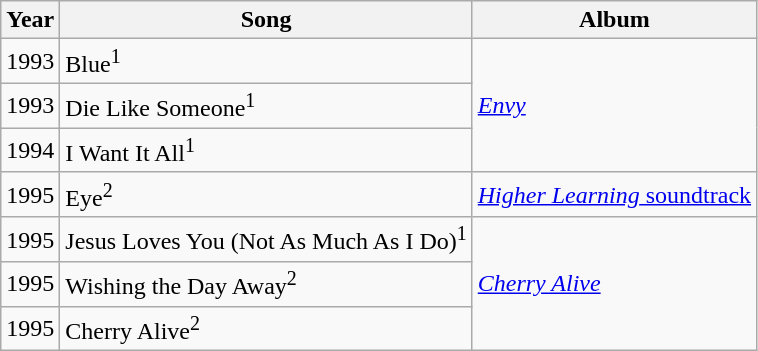<table class="wikitable">
<tr>
<th>Year</th>
<th>Song</th>
<th>Album</th>
</tr>
<tr>
<td>1993</td>
<td>Blue<sup>1</sup></td>
<td rowspan="3"><em><a href='#'>Envy</a></em></td>
</tr>
<tr>
<td>1993</td>
<td>Die Like Someone<sup>1</sup></td>
</tr>
<tr>
<td>1994</td>
<td>I Want It All<sup>1</sup></td>
</tr>
<tr>
<td>1995</td>
<td>Eye<sup>2</sup></td>
<td><a href='#'><em>Higher Learning</em> soundtrack</a></td>
</tr>
<tr>
<td>1995</td>
<td>Jesus Loves You (Not As Much As I Do)<sup>1</sup></td>
<td rowspan="3"><em><a href='#'>Cherry Alive</a></em></td>
</tr>
<tr>
<td>1995</td>
<td>Wishing the Day Away<sup>2</sup></td>
</tr>
<tr>
<td>1995</td>
<td>Cherry Alive<sup>2</sup></td>
</tr>
</table>
